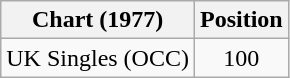<table class="wikitable">
<tr>
<th>Chart (1977)</th>
<th>Position</th>
</tr>
<tr>
<td>UK Singles (OCC)</td>
<td style="text-align:center">100</td>
</tr>
</table>
